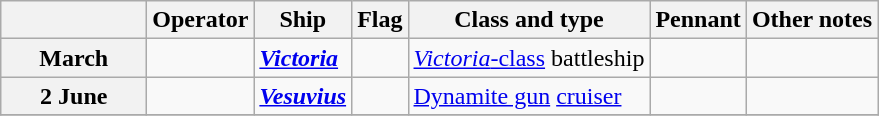<table Class="wikitable">
<tr>
<th width="90"></th>
<th>Operator</th>
<th>Ship</th>
<th>Flag</th>
<th>Class and type</th>
<th>Pennant</th>
<th>Other notes</th>
</tr>
<tr ---->
<th>March</th>
<td></td>
<td><a href='#'><strong><em>Victoria</em></strong></a></td>
<td></td>
<td><a href='#'><em>Victoria</em>-class</a> battleship</td>
<td></td>
<td></td>
</tr>
<tr ---->
<th>2 June</th>
<td></td>
<td><a href='#'><strong><em>Vesuvius</em></strong></a></td>
<td></td>
<td><a href='#'>Dynamite gun</a> <a href='#'>cruiser</a></td>
<td></td>
<td></td>
</tr>
<tr ---->
</tr>
</table>
